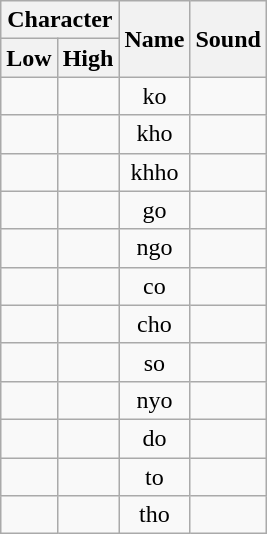<table class="wikitable" style="text-align: center">
<tr>
<th colspan="2">Character</th>
<th rowspan="2">Name</th>
<th rowspan="2">Sound</th>
</tr>
<tr>
<th>Low</th>
<th>High</th>
</tr>
<tr>
<td style="font-size:16pt;"></td>
<td style="font-size:16pt;"></td>
<td>ko</td>
<td></td>
</tr>
<tr>
<td style="font-size:16pt;"></td>
<td style="font-size:16pt;"></td>
<td>kho</td>
<td></td>
</tr>
<tr>
<td style="font-size:16pt;"></td>
<td style="font-size:16pt;"></td>
<td>khho</td>
<td></td>
</tr>
<tr>
<td style="font-size:16pt;"></td>
<td style="font-size:16pt;"></td>
<td>go</td>
<td></td>
</tr>
<tr>
<td style="font-size:16pt;"></td>
<td style="font-size:16pt;"></td>
<td>ngo</td>
<td></td>
</tr>
<tr>
<td style="font-size:16pt;"></td>
<td style="font-size:16pt;"></td>
<td>co</td>
<td></td>
</tr>
<tr>
<td style="font-size:16pt;"></td>
<td style="font-size:16pt;"></td>
<td>cho</td>
<td></td>
</tr>
<tr>
<td style="font-size:16pt;"></td>
<td style="font-size:16pt;"></td>
<td>so</td>
<td></td>
</tr>
<tr>
<td style="font-size:16pt;"></td>
<td style="font-size:16pt;"></td>
<td>nyo</td>
<td></td>
</tr>
<tr>
<td style="font-size:16pt;"></td>
<td style="font-size:16pt;"></td>
<td>do</td>
<td></td>
</tr>
<tr>
<td style="font-size:16pt;"></td>
<td style="font-size:16pt;"></td>
<td>to</td>
<td></td>
</tr>
<tr>
<td style="font-size:16pt;"></td>
<td style="font-size:16pt;"></td>
<td>tho</td>
<td></td>
</tr>
</table>
